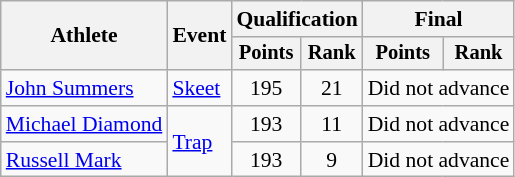<table class="wikitable" style="font-size:90%">
<tr>
<th rowspan="2">Athlete</th>
<th rowspan="2">Event</th>
<th colspan=2>Qualification</th>
<th colspan=2>Final</th>
</tr>
<tr style="font-size:95%">
<th>Points</th>
<th>Rank</th>
<th>Points</th>
<th>Rank</th>
</tr>
<tr align=center>
<td align=left><a href='#'>John Summers</a></td>
<td align=left><a href='#'>Skeet</a></td>
<td>195</td>
<td>21</td>
<td colspan=2>Did not advance</td>
</tr>
<tr align=center>
<td align=left><a href='#'>Michael Diamond</a></td>
<td align=left rowspan=2><a href='#'>Trap</a></td>
<td>193</td>
<td>11</td>
<td colspan=2>Did not advance</td>
</tr>
<tr align=center>
<td align=left><a href='#'>Russell Mark</a></td>
<td>193</td>
<td>9</td>
<td colspan=2>Did not advance</td>
</tr>
</table>
